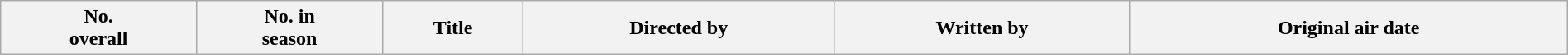<table class="wikitable plainrowheaders" style="width:100%; style="background:#fff;">
<tr>
<th style="background:#;">No.<br>overall</th>
<th style="background:#;">No. in<br>season</th>
<th style="background:#;">Title</th>
<th style="background:#;">Directed by</th>
<th style="background:#;">Written by</th>
<th style="background:#;">Original air date<br>





</th>
</tr>
</table>
